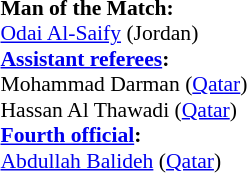<table width=50% style="font-size: 90%">
<tr>
<td><br><strong>Man of the Match:</strong>
<br><a href='#'>Odai Al-Saify</a> (Jordan)<br><strong><a href='#'>Assistant referees</a>:</strong>
<br>Mohammad Darman (<a href='#'>Qatar</a>)
<br>Hassan Al Thawadi (<a href='#'>Qatar</a>)
<br><strong><a href='#'>Fourth official</a>:</strong>
<br><a href='#'>Abdullah Balideh</a> (<a href='#'>Qatar</a>)</td>
</tr>
</table>
